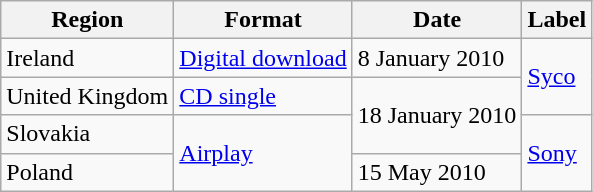<table class="wikitable">
<tr>
<th>Region</th>
<th>Format</th>
<th>Date</th>
<th>Label</th>
</tr>
<tr>
<td>Ireland</td>
<td rowspan="2"><a href='#'>Digital download</a></td>
<td rowspan="2">8 January 2010</td>
<td rowspan="3"><a href='#'>Syco</a></td>
</tr>
<tr>
<td rowspan="2">United Kingdom</td>
</tr>
<tr>
<td><a href='#'>CD single</a></td>
<td rowspan="2">18 January 2010</td>
</tr>
<tr>
<td>Slovakia</td>
<td rowspan="2"><a href='#'>Airplay</a></td>
<td rowspan="2"><a href='#'>Sony</a></td>
</tr>
<tr>
<td>Poland</td>
<td>15 May 2010</td>
</tr>
</table>
